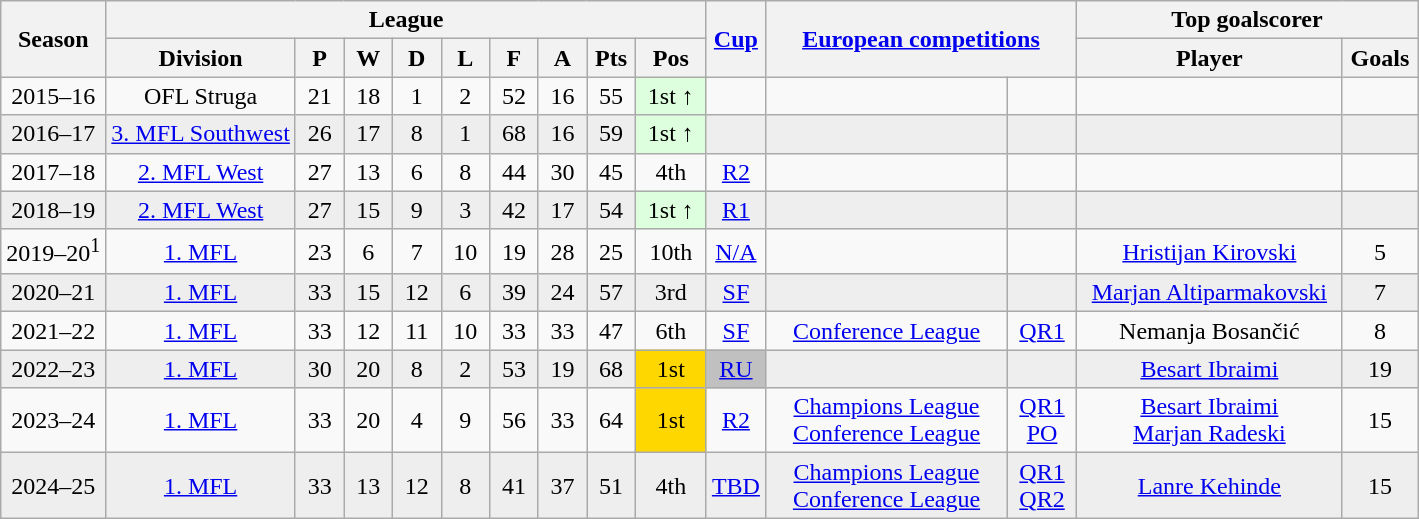<table class="wikitable" style="text-align:center; font-size:100%">
<tr>
<th rowspan=2>Season</th>
<th colspan=9>League</th>
<th rowspan=2 width="30"><a href='#'>Cup</a></th>
<th rowspan=2 colspan=2 width="200"><a href='#'>European competitions</a></th>
<th colspan=2 width="220">Top goalscorer</th>
</tr>
<tr>
<th>Division</th>
<th width="25">P</th>
<th width="25">W</th>
<th width="25">D</th>
<th width="25">L</th>
<th width="25">F</th>
<th width="25">A</th>
<th width="25">Pts</th>
<th width="40">Pos</th>
<th>Player</th>
<th>Goals</th>
</tr>
<tr>
<td>2015–16</td>
<td>OFL Struga</td>
<td>21</td>
<td>18</td>
<td>1</td>
<td>2</td>
<td>52</td>
<td>16</td>
<td>55</td>
<td bgcolor="#DDFFDD">1st ↑</td>
<td></td>
<td></td>
<td></td>
<td></td>
<td></td>
</tr>
<tr bgcolor=#EEEEEE>
<td>2016–17</td>
<td><a href='#'>3. MFL Southwest</a></td>
<td>26</td>
<td>17</td>
<td>8</td>
<td>1</td>
<td>68</td>
<td>16</td>
<td>59</td>
<td bgcolor="#DDFFDD">1st ↑</td>
<td></td>
<td></td>
<td></td>
<td></td>
<td></td>
</tr>
<tr>
<td>2017–18</td>
<td><a href='#'>2. MFL West</a></td>
<td>27</td>
<td>13</td>
<td>6</td>
<td>8</td>
<td>44</td>
<td>30</td>
<td>45</td>
<td>4th</td>
<td><a href='#'>R2</a></td>
<td></td>
<td></td>
<td></td>
<td></td>
</tr>
<tr bgcolor=#EEEEEE>
<td>2018–19</td>
<td><a href='#'>2. MFL West</a></td>
<td>27</td>
<td>15</td>
<td>9</td>
<td>3</td>
<td>42</td>
<td>17</td>
<td>54</td>
<td bgcolor="#DDFFDD">1st ↑</td>
<td><a href='#'>R1</a></td>
<td></td>
<td></td>
<td></td>
<td></td>
</tr>
<tr>
<td>2019–20<sup>1</sup></td>
<td><a href='#'>1. MFL</a></td>
<td>23</td>
<td>6</td>
<td>7</td>
<td>10</td>
<td>19</td>
<td>28</td>
<td>25</td>
<td>10th</td>
<td><a href='#'>N/A</a></td>
<td></td>
<td></td>
<td><a href='#'>Hristijan Kirovski</a></td>
<td>5</td>
</tr>
<tr bgcolor=#EEEEEE>
<td>2020–21</td>
<td><a href='#'>1. MFL</a></td>
<td>33</td>
<td>15</td>
<td>12</td>
<td>6</td>
<td>39</td>
<td>24</td>
<td>57</td>
<td>3rd</td>
<td><a href='#'>SF</a></td>
<td></td>
<td></td>
<td><a href='#'>Marjan Altiparmakovski</a></td>
<td>7</td>
</tr>
<tr>
<td>2021–22</td>
<td><a href='#'>1. MFL</a></td>
<td>33</td>
<td>12</td>
<td>11</td>
<td>10</td>
<td>33</td>
<td>33</td>
<td>47</td>
<td>6th</td>
<td><a href='#'>SF</a></td>
<td><a href='#'>Conference League</a></td>
<td><a href='#'>QR1</a></td>
<td>Nemanja Bosančić</td>
<td>8</td>
</tr>
<tr bgcolor=#EEEEEE>
<td>2022–23</td>
<td><a href='#'>1. MFL</a></td>
<td>30</td>
<td>20</td>
<td>8</td>
<td>2</td>
<td>53</td>
<td>19</td>
<td>68</td>
<td bgcolor=gold>1st</td>
<td bgcolor=silver><a href='#'>RU</a></td>
<td></td>
<td></td>
<td><a href='#'>Besart Ibraimi</a></td>
<td>19</td>
</tr>
<tr>
<td>2023–24</td>
<td><a href='#'>1. MFL</a></td>
<td>33</td>
<td>20</td>
<td>4</td>
<td>9</td>
<td>56</td>
<td>33</td>
<td>64</td>
<td bgcolor=gold>1st</td>
<td><a href='#'>R2</a></td>
<td><a href='#'>Champions League</a><br><a href='#'>Conference League</a></td>
<td><a href='#'>QR1</a><br><a href='#'>PO</a></td>
<td><a href='#'>Besart Ibraimi</a><br><a href='#'>Marjan Radeski</a></td>
<td>15</td>
</tr>
<tr bgcolor=#EEEEEE>
<td>2024–25</td>
<td><a href='#'>1. MFL</a></td>
<td>33</td>
<td>13</td>
<td>12</td>
<td>8</td>
<td>41</td>
<td>37</td>
<td>51</td>
<td>4th</td>
<td><a href='#'>TBD</a></td>
<td><a href='#'>Champions League</a><br><a href='#'>Conference League</a></td>
<td><a href='#'>QR1</a><br><a href='#'>QR2</a></td>
<td><a href='#'>Lanre Kehinde</a></td>
<td>15</td>
</tr>
</table>
